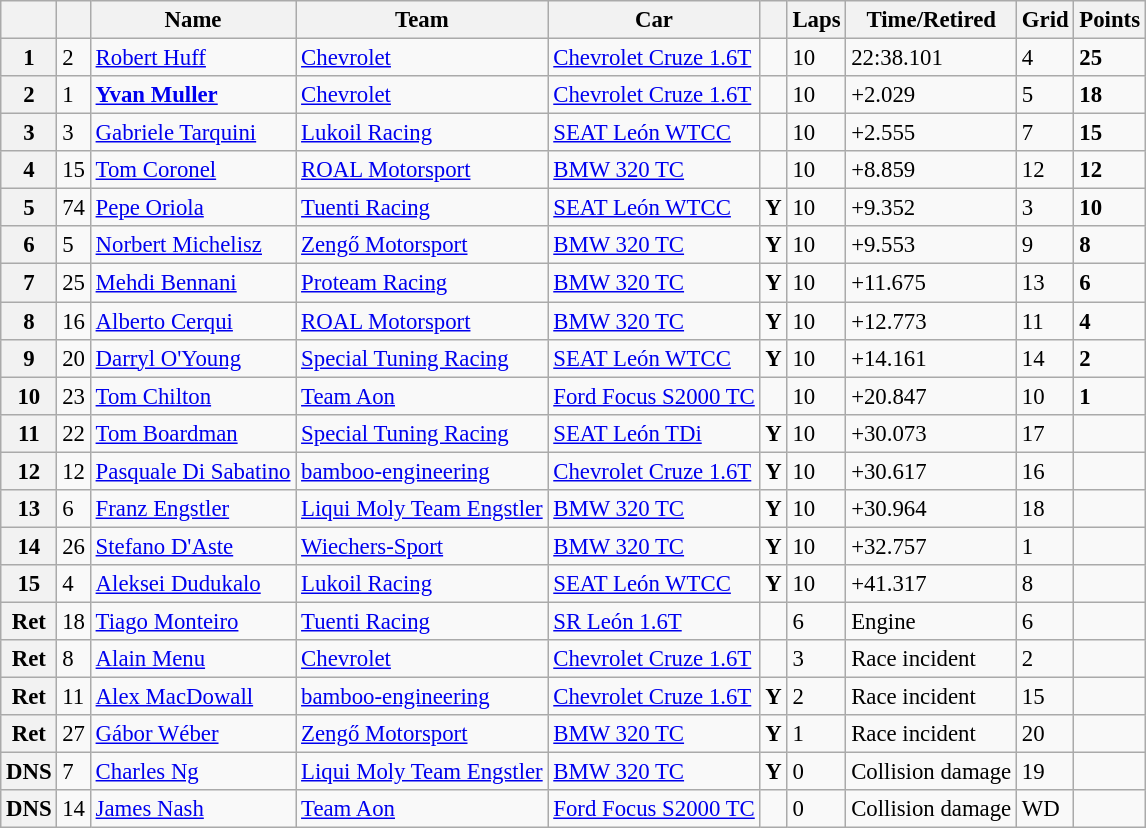<table class="wikitable sortable" style="font-size: 95%;">
<tr>
<th></th>
<th></th>
<th>Name</th>
<th>Team</th>
<th>Car</th>
<th></th>
<th>Laps</th>
<th>Time/Retired</th>
<th>Grid</th>
<th>Points</th>
</tr>
<tr>
<th>1</th>
<td>2</td>
<td> <a href='#'>Robert Huff</a></td>
<td><a href='#'>Chevrolet</a></td>
<td><a href='#'>Chevrolet Cruze 1.6T</a></td>
<td></td>
<td>10</td>
<td>22:38.101</td>
<td>4</td>
<td><strong>25</strong></td>
</tr>
<tr>
<th>2</th>
<td>1</td>
<td> <strong><a href='#'>Yvan Muller</a></strong></td>
<td><a href='#'>Chevrolet</a></td>
<td><a href='#'>Chevrolet Cruze 1.6T</a></td>
<td></td>
<td>10</td>
<td>+2.029</td>
<td>5</td>
<td><strong>18</strong></td>
</tr>
<tr>
<th>3</th>
<td>3</td>
<td> <a href='#'>Gabriele Tarquini</a></td>
<td><a href='#'>Lukoil Racing</a></td>
<td><a href='#'>SEAT León WTCC</a></td>
<td></td>
<td>10</td>
<td>+2.555</td>
<td>7</td>
<td><strong>15</strong></td>
</tr>
<tr>
<th>4</th>
<td>15</td>
<td> <a href='#'>Tom Coronel</a></td>
<td><a href='#'>ROAL Motorsport</a></td>
<td><a href='#'>BMW 320 TC</a></td>
<td></td>
<td>10</td>
<td>+8.859</td>
<td>12</td>
<td><strong>12</strong></td>
</tr>
<tr>
<th>5</th>
<td>74</td>
<td> <a href='#'>Pepe Oriola</a></td>
<td><a href='#'>Tuenti Racing</a></td>
<td><a href='#'>SEAT León WTCC</a></td>
<td align=center><strong><span>Y</span></strong></td>
<td>10</td>
<td>+9.352</td>
<td>3</td>
<td><strong>10</strong></td>
</tr>
<tr>
<th>6</th>
<td>5</td>
<td> <a href='#'>Norbert Michelisz</a></td>
<td><a href='#'>Zengő Motorsport</a></td>
<td><a href='#'>BMW 320 TC</a></td>
<td align=center><strong><span>Y</span></strong></td>
<td>10</td>
<td>+9.553</td>
<td>9</td>
<td><strong>8</strong></td>
</tr>
<tr>
<th>7</th>
<td>25</td>
<td> <a href='#'>Mehdi Bennani</a></td>
<td><a href='#'>Proteam Racing</a></td>
<td><a href='#'>BMW 320 TC</a></td>
<td align=center><strong><span>Y</span></strong></td>
<td>10</td>
<td>+11.675</td>
<td>13</td>
<td><strong>6</strong></td>
</tr>
<tr>
<th>8</th>
<td>16</td>
<td> <a href='#'>Alberto Cerqui</a></td>
<td><a href='#'>ROAL Motorsport</a></td>
<td><a href='#'>BMW 320 TC</a></td>
<td align=center><strong><span>Y</span></strong></td>
<td>10</td>
<td>+12.773</td>
<td>11</td>
<td><strong>4</strong></td>
</tr>
<tr>
<th>9</th>
<td>20</td>
<td> <a href='#'>Darryl O'Young</a></td>
<td><a href='#'>Special Tuning Racing</a></td>
<td><a href='#'>SEAT León WTCC</a></td>
<td align=center><strong><span>Y</span></strong></td>
<td>10</td>
<td>+14.161</td>
<td>14</td>
<td><strong>2</strong></td>
</tr>
<tr>
<th>10</th>
<td>23</td>
<td> <a href='#'>Tom Chilton</a></td>
<td><a href='#'>Team Aon</a></td>
<td><a href='#'>Ford Focus S2000 TC</a></td>
<td></td>
<td>10</td>
<td>+20.847</td>
<td>10</td>
<td><strong>1</strong></td>
</tr>
<tr>
<th>11</th>
<td>22</td>
<td> <a href='#'>Tom Boardman</a></td>
<td><a href='#'>Special Tuning Racing</a></td>
<td><a href='#'>SEAT León TDi</a></td>
<td align=center><strong><span>Y</span></strong></td>
<td>10</td>
<td>+30.073</td>
<td>17</td>
<td></td>
</tr>
<tr>
<th>12</th>
<td>12</td>
<td> <a href='#'>Pasquale Di Sabatino</a></td>
<td><a href='#'>bamboo-engineering</a></td>
<td><a href='#'>Chevrolet Cruze 1.6T</a></td>
<td align=center><strong><span>Y</span></strong></td>
<td>10</td>
<td>+30.617</td>
<td>16</td>
<td></td>
</tr>
<tr>
<th>13</th>
<td>6</td>
<td> <a href='#'>Franz Engstler</a></td>
<td><a href='#'>Liqui Moly Team Engstler</a></td>
<td><a href='#'>BMW 320 TC</a></td>
<td align=center><strong><span>Y</span></strong></td>
<td>10</td>
<td>+30.964</td>
<td>18</td>
<td></td>
</tr>
<tr>
<th>14</th>
<td>26</td>
<td> <a href='#'>Stefano D'Aste</a></td>
<td><a href='#'>Wiechers-Sport</a></td>
<td><a href='#'>BMW 320 TC</a></td>
<td align=center><strong><span>Y</span></strong></td>
<td>10</td>
<td>+32.757</td>
<td>1</td>
<td></td>
</tr>
<tr>
<th>15</th>
<td>4</td>
<td> <a href='#'>Aleksei Dudukalo</a></td>
<td><a href='#'>Lukoil Racing</a></td>
<td><a href='#'>SEAT León WTCC</a></td>
<td align=center><strong><span>Y</span></strong></td>
<td>10</td>
<td>+41.317</td>
<td>8</td>
<td></td>
</tr>
<tr>
<th>Ret</th>
<td>18</td>
<td> <a href='#'>Tiago Monteiro</a></td>
<td><a href='#'>Tuenti Racing</a></td>
<td><a href='#'>SR León 1.6T</a></td>
<td></td>
<td>6</td>
<td>Engine</td>
<td>6</td>
<td></td>
</tr>
<tr>
<th>Ret</th>
<td>8</td>
<td> <a href='#'>Alain Menu</a></td>
<td><a href='#'>Chevrolet</a></td>
<td><a href='#'>Chevrolet Cruze 1.6T</a></td>
<td></td>
<td>3</td>
<td>Race incident</td>
<td>2</td>
<td></td>
</tr>
<tr>
<th>Ret</th>
<td>11</td>
<td> <a href='#'>Alex MacDowall</a></td>
<td><a href='#'>bamboo-engineering</a></td>
<td><a href='#'>Chevrolet Cruze 1.6T</a></td>
<td align=center><strong><span>Y</span></strong></td>
<td>2</td>
<td>Race incident</td>
<td>15</td>
<td></td>
</tr>
<tr>
<th>Ret</th>
<td>27</td>
<td> <a href='#'>Gábor Wéber</a></td>
<td><a href='#'>Zengő Motorsport</a></td>
<td><a href='#'>BMW 320 TC</a></td>
<td align=center><strong><span>Y</span></strong></td>
<td>1</td>
<td>Race incident</td>
<td>20</td>
<td></td>
</tr>
<tr>
<th>DNS</th>
<td>7</td>
<td> <a href='#'>Charles Ng</a></td>
<td><a href='#'>Liqui Moly Team Engstler</a></td>
<td><a href='#'>BMW 320 TC</a></td>
<td align=center><strong><span>Y</span></strong></td>
<td>0</td>
<td>Collision damage</td>
<td>19</td>
<td></td>
</tr>
<tr>
<th>DNS</th>
<td>14</td>
<td> <a href='#'>James Nash</a></td>
<td><a href='#'>Team Aon</a></td>
<td><a href='#'>Ford Focus S2000 TC</a></td>
<td></td>
<td>0</td>
<td>Collision damage</td>
<td>WD</td>
<td></td>
</tr>
</table>
